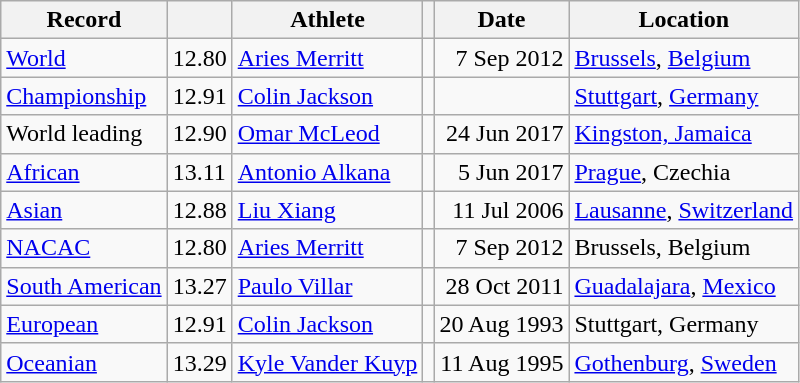<table class="wikitable">
<tr>
<th>Record</th>
<th></th>
<th>Athlete</th>
<th></th>
<th>Date</th>
<th>Location</th>
</tr>
<tr>
<td><a href='#'>World</a></td>
<td>12.80</td>
<td><a href='#'>Aries Merritt</a></td>
<td></td>
<td align=right>7 Sep 2012</td>
<td><a href='#'>Brussels</a>, <a href='#'>Belgium</a></td>
</tr>
<tr>
<td><a href='#'>Championship</a></td>
<td>12.91</td>
<td><a href='#'>Colin Jackson</a></td>
<td></td>
<td align=right></td>
<td><a href='#'>Stuttgart</a>, <a href='#'>Germany</a></td>
</tr>
<tr>
<td>World leading</td>
<td>12.90</td>
<td><a href='#'>Omar McLeod</a></td>
<td></td>
<td align=right>24 Jun 2017</td>
<td><a href='#'>Kingston, Jamaica</a></td>
</tr>
<tr>
<td><a href='#'>African</a></td>
<td>13.11</td>
<td><a href='#'>Antonio Alkana</a></td>
<td></td>
<td align=right>5 Jun 2017</td>
<td><a href='#'>Prague</a>, Czechia</td>
</tr>
<tr>
<td><a href='#'>Asian</a></td>
<td>12.88</td>
<td><a href='#'>Liu Xiang</a></td>
<td></td>
<td align=right>11 Jul 2006</td>
<td><a href='#'>Lausanne</a>, <a href='#'>Switzerland</a></td>
</tr>
<tr>
<td><a href='#'>NACAC</a></td>
<td>12.80</td>
<td><a href='#'>Aries Merritt</a></td>
<td></td>
<td align=right>7 Sep 2012</td>
<td>Brussels, Belgium</td>
</tr>
<tr>
<td><a href='#'>South American</a></td>
<td>13.27</td>
<td><a href='#'>Paulo Villar</a></td>
<td></td>
<td align=right>28 Oct 2011</td>
<td><a href='#'>Guadalajara</a>, <a href='#'>Mexico</a></td>
</tr>
<tr>
<td><a href='#'>European</a></td>
<td>12.91</td>
<td><a href='#'>Colin Jackson</a></td>
<td></td>
<td align=right>20 Aug 1993</td>
<td>Stuttgart, Germany</td>
</tr>
<tr>
<td><a href='#'>Oceanian</a></td>
<td>13.29</td>
<td><a href='#'>Kyle Vander Kuyp</a></td>
<td></td>
<td align=right>11 Aug 1995</td>
<td><a href='#'>Gothenburg</a>, <a href='#'>Sweden</a></td>
</tr>
</table>
